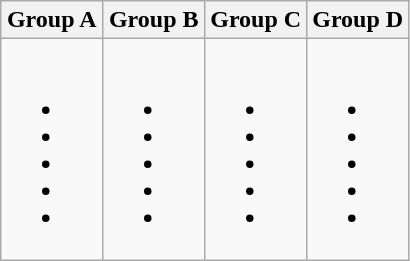<table class="wikitable">
<tr>
<th width=25%>Group A</th>
<th width=25%>Group B</th>
<th width=25%>Group C</th>
<th width=25%>Group D</th>
</tr>
<tr>
<td valign="top"><br><ul><li></li><li></li><li></li><li></li><li></li></ul></td>
<td valign="top"><br><ul><li></li><li></li><li></li><li></li><li></li></ul></td>
<td valign="top"><br><ul><li></li><li></li><li></li><li></li><li></li></ul></td>
<td valign="top"><br><ul><li></li><li></li><li></li><li></li><li></li></ul></td>
</tr>
</table>
